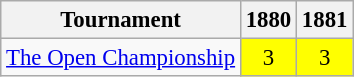<table class="wikitable" style="font-size:95%;text-align:center;">
<tr>
<th>Tournament</th>
<th>1880</th>
<th>1881</th>
</tr>
<tr>
<td align=left><a href='#'>The Open Championship</a></td>
<td style="background:yellow;">3</td>
<td style="background:yellow;">3</td>
</tr>
</table>
